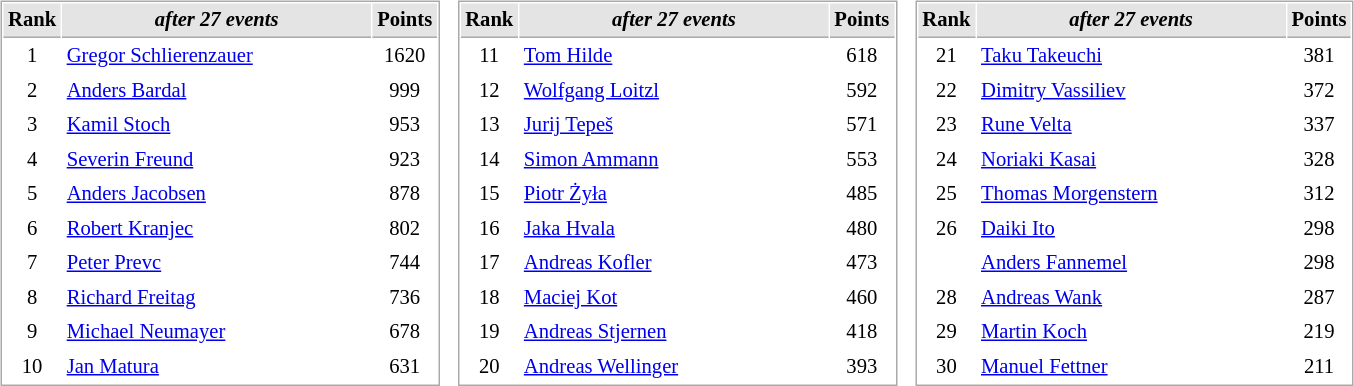<table border="0" cellspacing="10">
<tr>
<td style="vertical-align: top;"><br><table cellspacing="1" cellpadding="3" style="border:1px solid #AAAAAA;font-size:86%">
<tr bgcolor="#E4E4E4">
<th style="border-bottom:1px solid #AAAAAA; width: 10px;">Rank</th>
<th style="border-bottom:1px solid #AAAAAA; width: 200px;"><em>after 27 events</em></th>
<th style="border-bottom:1px solid #AAAAAA; width: 20px;">Points</th>
</tr>
<tr>
<td align=center>1</td>
<td> <a href='#'>Gregor Schlierenzauer</a></td>
<td align=center>1620</td>
</tr>
<tr>
<td align=center>2</td>
<td> <a href='#'>Anders Bardal</a></td>
<td align=center>999</td>
</tr>
<tr>
<td align=center>3</td>
<td> <a href='#'>Kamil Stoch</a></td>
<td align=center>953</td>
</tr>
<tr>
<td align=center>4</td>
<td> <a href='#'>Severin Freund</a></td>
<td align=center>923</td>
</tr>
<tr>
<td align=center>5</td>
<td> <a href='#'>Anders Jacobsen</a></td>
<td align=center>878</td>
</tr>
<tr>
<td align=center>6</td>
<td> <a href='#'>Robert Kranjec</a></td>
<td align=center>802</td>
</tr>
<tr>
<td align=center>7</td>
<td> <a href='#'>Peter Prevc</a></td>
<td align=center>744</td>
</tr>
<tr>
<td align=center>8</td>
<td> <a href='#'>Richard Freitag</a></td>
<td align=center>736</td>
</tr>
<tr>
<td align=center>9</td>
<td> <a href='#'>Michael Neumayer</a></td>
<td align=center>678</td>
</tr>
<tr>
<td align=center>10</td>
<td> <a href='#'>Jan Matura</a></td>
<td align=center>631</td>
</tr>
</table>
</td>
<td style="vertical-align: top;"><br><table cellspacing="1" cellpadding="3" style="border:1px solid #AAAAAA;font-size:86%">
<tr bgcolor="#E4E4E4">
<th style="border-bottom:1px solid #AAAAAA; width: 10px;">Rank</th>
<th style="border-bottom:1px solid #AAAAAA; width: 200px;"><em>after 27 events</em></th>
<th style="border-bottom:1px solid #AAAAAA; width: 20px;">Points</th>
</tr>
<tr>
<td align=center>11</td>
<td> <a href='#'>Tom Hilde</a></td>
<td align=center>618</td>
</tr>
<tr>
<td align=center>12</td>
<td> <a href='#'>Wolfgang Loitzl</a></td>
<td align=center>592</td>
</tr>
<tr>
<td align=center>13</td>
<td> <a href='#'>Jurij Tepeš</a></td>
<td align=center>571</td>
</tr>
<tr>
<td align=center>14</td>
<td> <a href='#'>Simon Ammann</a></td>
<td align=center>553</td>
</tr>
<tr>
<td align=center>15</td>
<td> <a href='#'>Piotr Żyła</a></td>
<td align=center>485</td>
</tr>
<tr>
<td align=center>16</td>
<td> <a href='#'>Jaka Hvala</a></td>
<td align=center>480</td>
</tr>
<tr>
<td align=center>17</td>
<td> <a href='#'>Andreas Kofler</a></td>
<td align=center>473</td>
</tr>
<tr>
<td align=center>18</td>
<td> <a href='#'>Maciej Kot</a></td>
<td align=center>460</td>
</tr>
<tr>
<td align=center>19</td>
<td> <a href='#'>Andreas Stjernen</a></td>
<td align=center>418</td>
</tr>
<tr>
<td align=center>20</td>
<td> <a href='#'>Andreas Wellinger</a></td>
<td align=center>393</td>
</tr>
</table>
</td>
<td style="vertical-align: top;"><br><table cellspacing="1" cellpadding="3" style="border:1px solid #AAAAAA;font-size:86%">
<tr bgcolor="#E4E4E4">
<th style="border-bottom:1px solid #AAAAAA; width: 10px;">Rank</th>
<th style="border-bottom:1px solid #AAAAAA; width: 200px;"><em>after 27 events</em></th>
<th style="border-bottom:1px solid #AAAAAA; width: 20px;">Points</th>
</tr>
<tr>
<td align=center>21</td>
<td> <a href='#'>Taku Takeuchi</a></td>
<td align=center>381</td>
</tr>
<tr>
<td align=center>22</td>
<td> <a href='#'>Dimitry Vassiliev</a></td>
<td align=center>372</td>
</tr>
<tr>
<td align=center>23</td>
<td> <a href='#'>Rune Velta</a></td>
<td align=center>337</td>
</tr>
<tr>
<td align=center>24</td>
<td> <a href='#'>Noriaki Kasai</a></td>
<td align=center>328</td>
</tr>
<tr>
<td align=center>25</td>
<td> <a href='#'>Thomas Morgenstern</a></td>
<td align=center>312</td>
</tr>
<tr>
<td align=center>26</td>
<td> <a href='#'>Daiki Ito</a></td>
<td align=center>298</td>
</tr>
<tr>
<td></td>
<td> <a href='#'>Anders Fannemel</a></td>
<td align=center>298</td>
</tr>
<tr>
<td align=center>28</td>
<td> <a href='#'>Andreas Wank</a></td>
<td align=center>287</td>
</tr>
<tr>
<td align=center>29</td>
<td> <a href='#'>Martin Koch</a></td>
<td align=center>219</td>
</tr>
<tr>
<td align=center>30</td>
<td> <a href='#'>Manuel Fettner</a></td>
<td align=center>211</td>
</tr>
</table>
</td>
</tr>
</table>
